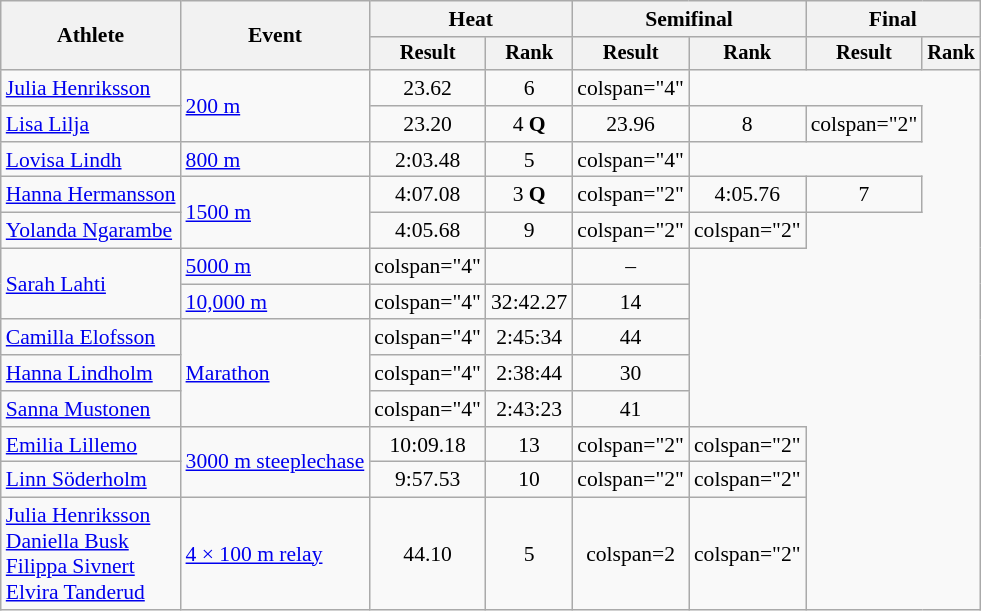<table class="wikitable" style="font-size:90%">
<tr>
<th rowspan="2">Athlete</th>
<th rowspan="2">Event</th>
<th colspan="2">Heat</th>
<th colspan="2">Semifinal</th>
<th colspan="2">Final</th>
</tr>
<tr style="font-size:95%">
<th>Result</th>
<th>Rank</th>
<th>Result</th>
<th>Rank</th>
<th>Result</th>
<th>Rank</th>
</tr>
<tr align=center>
<td align=left><a href='#'>Julia Henriksson</a></td>
<td align=left rowspan=2><a href='#'>200 m</a></td>
<td>23.62</td>
<td>6</td>
<td>colspan="4" </td>
</tr>
<tr align=center>
<td align=left><a href='#'>Lisa Lilja</a></td>
<td>23.20</td>
<td>4 <strong>Q</strong></td>
<td>23.96</td>
<td>8</td>
<td>colspan="2" </td>
</tr>
<tr align=center>
<td align=left><a href='#'>Lovisa Lindh</a></td>
<td align=left><a href='#'>800 m</a></td>
<td>2:03.48</td>
<td>5</td>
<td>colspan="4" </td>
</tr>
<tr align=center>
<td align=left><a href='#'>Hanna Hermansson</a></td>
<td align=left rowspan=2><a href='#'>1500 m</a></td>
<td>4:07.08</td>
<td>3 <strong>Q</strong></td>
<td>colspan="2" </td>
<td>4:05.76 </td>
<td>7</td>
</tr>
<tr align=center>
<td align=left><a href='#'>Yolanda Ngarambe</a></td>
<td>4:05.68 </td>
<td>9</td>
<td>colspan="2" </td>
<td>colspan="2" </td>
</tr>
<tr align=center>
<td align=left rowspan=2><a href='#'>Sarah Lahti</a></td>
<td align=left><a href='#'>5000 m</a></td>
<td>colspan="4" </td>
<td></td>
<td>–</td>
</tr>
<tr align=center>
<td align=left><a href='#'>10,000 m</a></td>
<td>colspan="4" </td>
<td>32:42.27 </td>
<td>14</td>
</tr>
<tr align=center>
<td align=left><a href='#'>Camilla Elofsson</a></td>
<td align=left rowspan=3><a href='#'>Marathon</a></td>
<td>colspan="4" </td>
<td>2:45:34</td>
<td>44</td>
</tr>
<tr align=center>
<td align=left><a href='#'>Hanna Lindholm</a></td>
<td>colspan="4" </td>
<td>2:38:44</td>
<td>30</td>
</tr>
<tr align=center>
<td align=left><a href='#'>Sanna Mustonen</a></td>
<td>colspan="4" </td>
<td>2:43:23 </td>
<td>41</td>
</tr>
<tr align=center>
<td align=left><a href='#'>Emilia Lillemo</a></td>
<td align=left rowspan=2><a href='#'>3000 m steeplechase</a></td>
<td>10:09.18</td>
<td>13</td>
<td>colspan="2" </td>
<td>colspan="2" </td>
</tr>
<tr align=center>
<td align=left><a href='#'>Linn Söderholm</a></td>
<td>9:57.53</td>
<td>10</td>
<td>colspan="2" </td>
<td>colspan="2" </td>
</tr>
<tr align=center>
<td align=left><a href='#'>Julia Henriksson</a><br><a href='#'>Daniella Busk</a><br><a href='#'>Filippa Sivnert</a><br><a href='#'>Elvira Tanderud</a></td>
<td align=left><a href='#'>4 × 100 m relay</a></td>
<td>44.10</td>
<td>5</td>
<td>colspan=2 </td>
<td>colspan="2" </td>
</tr>
</table>
